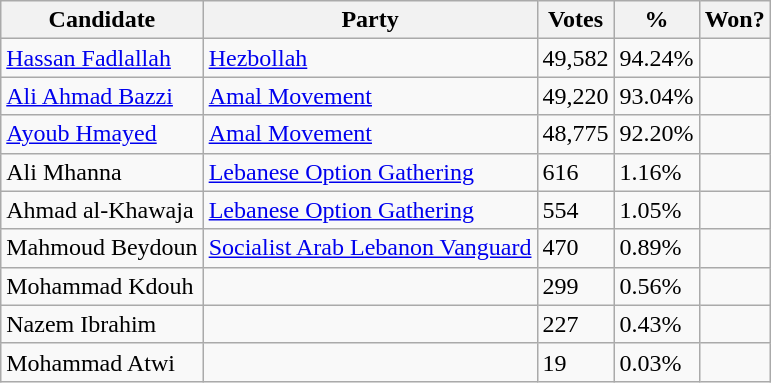<table class="wikitable">
<tr>
<th>Candidate</th>
<th>Party</th>
<th>Votes</th>
<th>%</th>
<th>Won?</th>
</tr>
<tr>
<td><a href='#'>Hassan Fadlallah</a></td>
<td><a href='#'>Hezbollah</a></td>
<td>49,582</td>
<td>94.24%</td>
<td></td>
</tr>
<tr>
<td><a href='#'>Ali Ahmad Bazzi</a></td>
<td><a href='#'>Amal Movement</a></td>
<td>49,220</td>
<td>93.04%</td>
<td></td>
</tr>
<tr>
<td><a href='#'>Ayoub Hmayed</a></td>
<td><a href='#'>Amal Movement</a></td>
<td>48,775</td>
<td>92.20%</td>
<td></td>
</tr>
<tr>
<td>Ali Mhanna</td>
<td><a href='#'>Lebanese Option Gathering</a></td>
<td>616</td>
<td>1.16%</td>
<td></td>
</tr>
<tr>
<td>Ahmad al-Khawaja</td>
<td><a href='#'>Lebanese Option Gathering</a></td>
<td>554</td>
<td>1.05%</td>
<td></td>
</tr>
<tr>
<td>Mahmoud Beydoun</td>
<td><a href='#'>Socialist Arab Lebanon Vanguard</a></td>
<td>470</td>
<td>0.89%</td>
<td></td>
</tr>
<tr>
<td>Mohammad Kdouh</td>
<td></td>
<td>299</td>
<td>0.56%</td>
<td></td>
</tr>
<tr>
<td>Nazem Ibrahim</td>
<td></td>
<td>227</td>
<td>0.43%</td>
<td></td>
</tr>
<tr>
<td>Mohammad Atwi</td>
<td></td>
<td>19</td>
<td>0.03%</td>
<td></td>
</tr>
</table>
